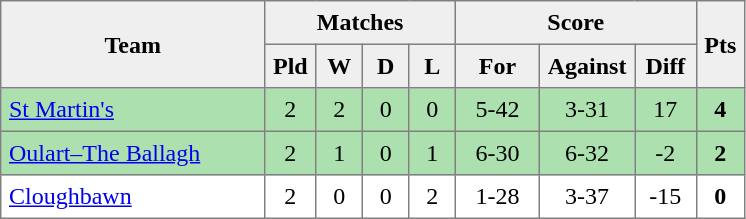<table style=border-collapse:collapse border=1 cellspacing=0 cellpadding=5>
<tr align=center bgcolor=#efefef>
<th rowspan=2 width=165>Team</th>
<th colspan=4>Matches</th>
<th colspan=3>Score</th>
<th rowspan=2width=20>Pts</th>
</tr>
<tr align=center bgcolor=#efefef>
<th width=20>Pld</th>
<th width=20>W</th>
<th width=20>D</th>
<th width=20>L</th>
<th width=45>For</th>
<th width=45>Against</th>
<th width=30>Diff</th>
</tr>
<tr align=center  style="background:#ACE1AF;">
<td style="text-align:left;"><a href='#'>St Martin's</a></td>
<td>2</td>
<td>2</td>
<td>0</td>
<td>0</td>
<td>5-42</td>
<td>3-31</td>
<td>17</td>
<td><strong>4</strong></td>
</tr>
<tr align=center style="background:#ACE1AF;">
<td style="text-align:left;"><a href='#'>Oulart–The Ballagh</a></td>
<td>2</td>
<td>1</td>
<td>0</td>
<td>1</td>
<td>6-30</td>
<td>6-32</td>
<td>-2</td>
<td><strong>2</strong></td>
</tr>
<tr align=center>
<td style="text-align:left;"><a href='#'>Cloughbawn</a></td>
<td>2</td>
<td>0</td>
<td>0</td>
<td>2</td>
<td>1-28</td>
<td>3-37</td>
<td>-15</td>
<td><strong>0</strong></td>
</tr>
</table>
